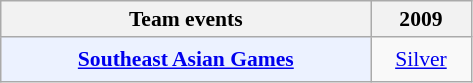<table class="wikitable" style="font-size: 90%; text-align:center">
<tr>
<th>Team events</th>
<th>2009</th>
</tr>
<tr style="height: 30px;">
<td bgcolor=ECF2FF style="width: 240px;align=left"><strong><a href='#'>Southeast Asian Games</a></strong></td>
<td style="width: 60px"> <a href='#'>Silver</a></td>
</tr>
</table>
